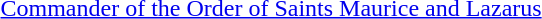<table>
<tr>
<td rowspan=2 style="width:60px; vertical-align:top;"></td>
<td><a href='#'>Commander of the Order of Saints Maurice and Lazarus</a></td>
</tr>
<tr>
<td></td>
</tr>
</table>
